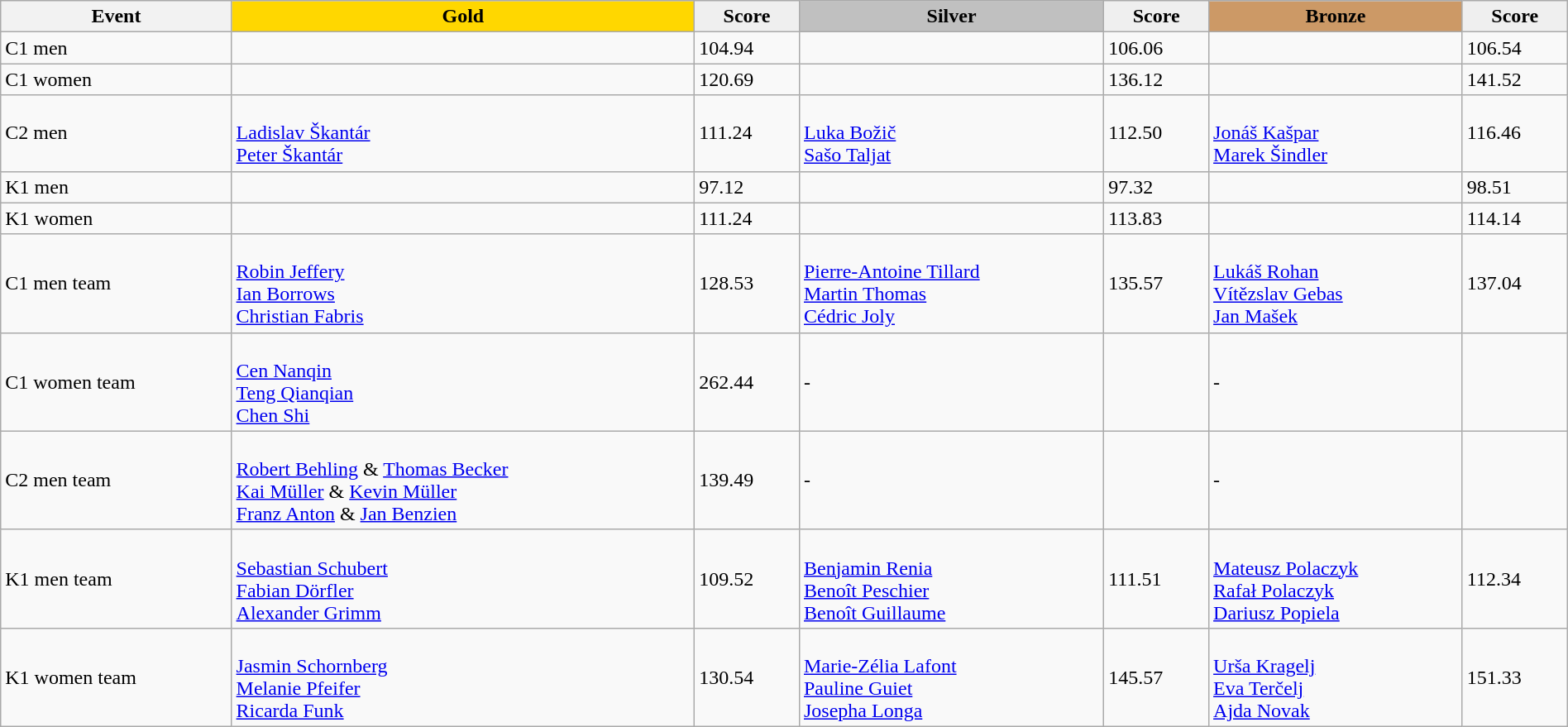<table class="wikitable" width=100%>
<tr>
<th>Event</th>
<td align=center bgcolor="gold"><strong>Gold</strong></td>
<td align=center bgcolor="EFEFEF"><strong>Score</strong></td>
<td align=center bgcolor="silver"><strong>Silver</strong></td>
<td align=center bgcolor="EFEFEF"><strong>Score</strong></td>
<td align=center bgcolor="CC9966"><strong>Bronze</strong></td>
<td align=center bgcolor="EFEFEF"><strong>Score</strong></td>
</tr>
<tr>
<td>C1 men</td>
<td></td>
<td>104.94</td>
<td></td>
<td>106.06</td>
<td></td>
<td>106.54</td>
</tr>
<tr>
<td>C1 women</td>
<td></td>
<td>120.69</td>
<td></td>
<td>136.12</td>
<td></td>
<td>141.52</td>
</tr>
<tr>
<td>C2 men</td>
<td><br><a href='#'>Ladislav Škantár</a><br><a href='#'>Peter Škantár</a></td>
<td>111.24</td>
<td><br><a href='#'>Luka Božič</a><br><a href='#'>Sašo Taljat</a></td>
<td>112.50</td>
<td><br><a href='#'>Jonáš Kašpar</a><br><a href='#'>Marek Šindler</a></td>
<td>116.46</td>
</tr>
<tr>
<td>K1 men</td>
<td></td>
<td>97.12</td>
<td></td>
<td>97.32</td>
<td></td>
<td>98.51</td>
</tr>
<tr>
<td>K1 women</td>
<td></td>
<td>111.24</td>
<td></td>
<td>113.83</td>
<td></td>
<td>114.14</td>
</tr>
<tr>
<td>C1 men team</td>
<td><br><a href='#'>Robin Jeffery</a><br><a href='#'>Ian Borrows</a><br><a href='#'>Christian Fabris</a></td>
<td>128.53</td>
<td><br><a href='#'>Pierre-Antoine Tillard</a><br><a href='#'>Martin Thomas</a><br><a href='#'>Cédric Joly</a></td>
<td>135.57</td>
<td><br><a href='#'>Lukáš Rohan</a><br><a href='#'>Vítězslav Gebas</a><br><a href='#'>Jan Mašek</a></td>
<td>137.04</td>
</tr>
<tr>
<td>C1 women team</td>
<td><br><a href='#'>Cen Nanqin</a><br><a href='#'>Teng Qianqian</a><br><a href='#'>Chen Shi</a></td>
<td>262.44</td>
<td>-</td>
<td></td>
<td>-</td>
<td></td>
</tr>
<tr>
<td>C2 men team</td>
<td><br><a href='#'>Robert Behling</a> & <a href='#'>Thomas Becker</a><br><a href='#'>Kai Müller</a> & <a href='#'>Kevin Müller</a><br><a href='#'>Franz Anton</a> & <a href='#'>Jan Benzien</a></td>
<td>139.49</td>
<td>-</td>
<td></td>
<td>-</td>
<td></td>
</tr>
<tr>
<td>K1 men team</td>
<td><br><a href='#'>Sebastian Schubert</a><br><a href='#'>Fabian Dörfler</a><br><a href='#'>Alexander Grimm</a></td>
<td>109.52</td>
<td><br><a href='#'>Benjamin Renia</a><br><a href='#'>Benoît Peschier</a><br><a href='#'>Benoît Guillaume</a></td>
<td>111.51</td>
<td><br><a href='#'>Mateusz Polaczyk</a><br><a href='#'>Rafał Polaczyk</a><br><a href='#'>Dariusz Popiela</a></td>
<td>112.34</td>
</tr>
<tr>
<td>K1 women team</td>
<td><br><a href='#'>Jasmin Schornberg</a><br><a href='#'>Melanie Pfeifer</a><br><a href='#'>Ricarda Funk</a></td>
<td>130.54</td>
<td><br><a href='#'>Marie-Zélia Lafont</a><br><a href='#'>Pauline Guiet</a><br><a href='#'>Josepha Longa</a></td>
<td>145.57</td>
<td><br><a href='#'>Urša Kragelj</a><br><a href='#'>Eva Terčelj</a><br><a href='#'>Ajda Novak</a></td>
<td>151.33</td>
</tr>
</table>
